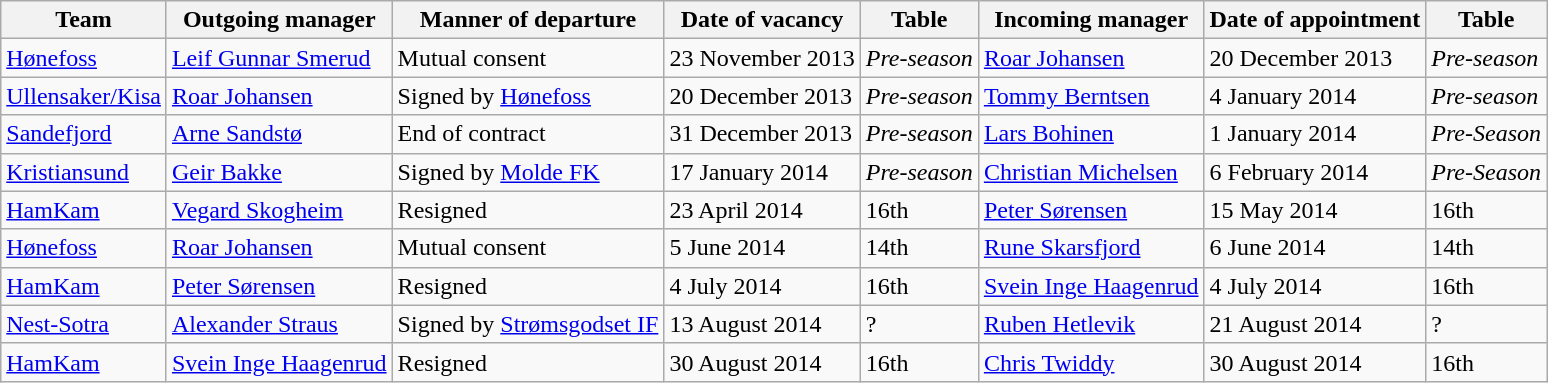<table class="wikitable">
<tr>
<th>Team</th>
<th>Outgoing manager</th>
<th>Manner of departure</th>
<th>Date of vacancy</th>
<th>Table</th>
<th>Incoming manager</th>
<th>Date of appointment</th>
<th>Table</th>
</tr>
<tr>
<td><a href='#'>Hønefoss</a></td>
<td><a href='#'>Leif Gunnar Smerud</a></td>
<td>Mutual consent</td>
<td>23 November 2013</td>
<td><em>Pre-season</em></td>
<td><a href='#'>Roar Johansen</a></td>
<td>20 December 2013</td>
<td><em>Pre-season</em></td>
</tr>
<tr>
<td><a href='#'>Ullensaker/Kisa</a></td>
<td><a href='#'>Roar Johansen</a></td>
<td>Signed by <a href='#'>Hønefoss</a></td>
<td>20 December 2013</td>
<td><em>Pre-season</em></td>
<td><a href='#'>Tommy Berntsen</a></td>
<td>4 January 2014</td>
<td><em>Pre-season</em></td>
</tr>
<tr>
<td><a href='#'>Sandefjord</a></td>
<td><a href='#'>Arne Sandstø</a></td>
<td>End of contract</td>
<td>31 December 2013</td>
<td><em>Pre-season</em></td>
<td><a href='#'>Lars Bohinen</a></td>
<td>1 January 2014</td>
<td><em>Pre-Season</em></td>
</tr>
<tr>
<td><a href='#'>Kristiansund</a></td>
<td><a href='#'>Geir Bakke</a></td>
<td>Signed by <a href='#'>Molde FK</a></td>
<td>17 January 2014</td>
<td><em>Pre-season</em></td>
<td><a href='#'>Christian Michelsen</a></td>
<td>6 February 2014</td>
<td><em>Pre-Season</em></td>
</tr>
<tr>
<td><a href='#'>HamKam</a></td>
<td><a href='#'>Vegard Skogheim</a></td>
<td>Resigned</td>
<td>23 April 2014</td>
<td>16th</td>
<td><a href='#'>Peter Sørensen</a></td>
<td>15 May 2014</td>
<td>16th</td>
</tr>
<tr>
<td><a href='#'>Hønefoss</a></td>
<td><a href='#'>Roar Johansen</a></td>
<td>Mutual consent</td>
<td>5 June 2014</td>
<td>14th</td>
<td><a href='#'>Rune Skarsfjord</a></td>
<td>6 June 2014</td>
<td>14th</td>
</tr>
<tr>
<td><a href='#'>HamKam</a></td>
<td><a href='#'>Peter Sørensen</a></td>
<td>Resigned</td>
<td>4 July 2014</td>
<td>16th</td>
<td><a href='#'>Svein Inge Haagenrud</a></td>
<td>4 July 2014</td>
<td>16th</td>
</tr>
<tr>
<td><a href='#'>Nest-Sotra</a></td>
<td><a href='#'>Alexander Straus</a></td>
<td>Signed by <a href='#'>Strømsgodset IF</a></td>
<td>13 August 2014</td>
<td>?</td>
<td><a href='#'>Ruben Hetlevik</a></td>
<td>21 August 2014</td>
<td>?</td>
</tr>
<tr>
<td><a href='#'>HamKam</a></td>
<td><a href='#'>Svein Inge Haagenrud</a></td>
<td>Resigned</td>
<td>30 August 2014</td>
<td>16th</td>
<td><a href='#'>Chris Twiddy</a></td>
<td>30 August 2014</td>
<td>16th</td>
</tr>
</table>
